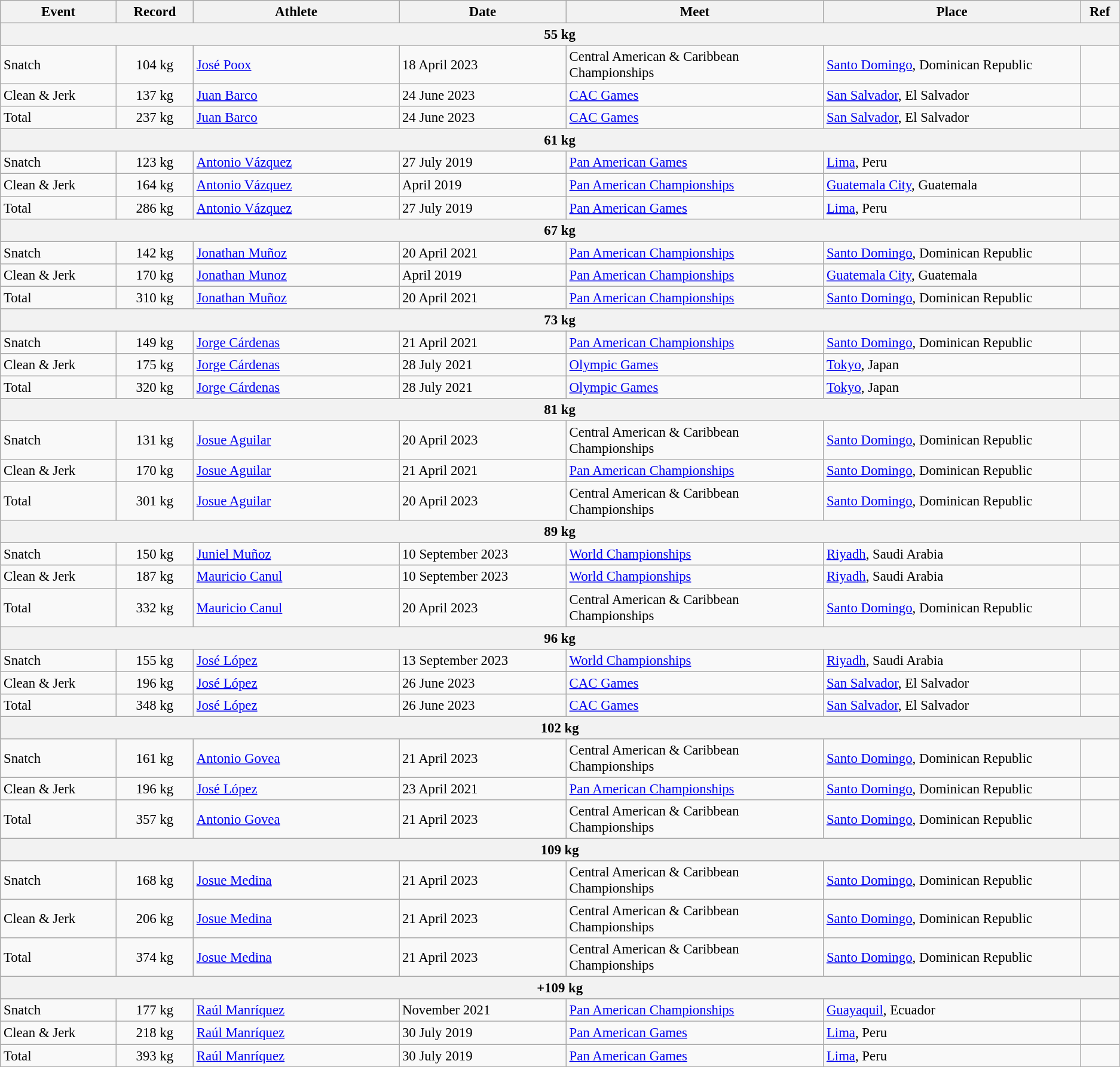<table class="wikitable" style="font-size:95%;">
<tr>
<th width=9%>Event</th>
<th width=6%>Record</th>
<th width=16%>Athlete</th>
<th width=13%>Date</th>
<th width=20%>Meet</th>
<th width=20%>Place</th>
<th width=3%>Ref</th>
</tr>
<tr bgcolor="#DDDDDD">
<th colspan="7">55 kg</th>
</tr>
<tr>
<td>Snatch</td>
<td align="center">104 kg</td>
<td><a href='#'>José Poox</a></td>
<td>18 April 2023</td>
<td>Central American & Caribbean Championships</td>
<td><a href='#'>Santo Domingo</a>, Dominican Republic</td>
<td></td>
</tr>
<tr>
<td>Clean & Jerk</td>
<td align="center">137 kg</td>
<td><a href='#'>Juan Barco</a></td>
<td>24 June 2023</td>
<td><a href='#'>CAC Games</a></td>
<td><a href='#'>San Salvador</a>, El Salvador</td>
<td></td>
</tr>
<tr>
<td>Total</td>
<td align="center">237 kg</td>
<td><a href='#'>Juan Barco</a></td>
<td>24 June 2023</td>
<td><a href='#'>CAC Games</a></td>
<td><a href='#'>San Salvador</a>, El Salvador</td>
<td></td>
</tr>
<tr bgcolor="#DDDDDD">
<th colspan="7">61 kg</th>
</tr>
<tr>
<td>Snatch</td>
<td align="center">123 kg</td>
<td><a href='#'>Antonio Vázquez</a></td>
<td>27 July 2019</td>
<td><a href='#'>Pan American Games</a></td>
<td><a href='#'>Lima</a>, Peru</td>
<td></td>
</tr>
<tr>
<td>Clean & Jerk</td>
<td align="center">164 kg</td>
<td><a href='#'>Antonio Vázquez</a></td>
<td>April 2019</td>
<td><a href='#'>Pan American Championships</a></td>
<td><a href='#'>Guatemala City</a>, Guatemala</td>
<td></td>
</tr>
<tr>
<td>Total</td>
<td align="center">286 kg</td>
<td><a href='#'>Antonio Vázquez</a></td>
<td>27 July 2019</td>
<td><a href='#'>Pan American Games</a></td>
<td><a href='#'>Lima</a>, Peru</td>
<td></td>
</tr>
<tr bgcolor="#DDDDDD">
<th colspan="7">67 kg</th>
</tr>
<tr>
<td>Snatch</td>
<td align="center">142 kg</td>
<td><a href='#'>Jonathan Muñoz</a></td>
<td>20 April 2021</td>
<td><a href='#'>Pan American Championships</a></td>
<td><a href='#'>Santo Domingo</a>, Dominican Republic</td>
<td></td>
</tr>
<tr>
<td>Clean & Jerk</td>
<td align="center">170 kg</td>
<td><a href='#'>Jonathan Munoz</a></td>
<td>April 2019</td>
<td><a href='#'>Pan American Championships</a></td>
<td><a href='#'>Guatemala City</a>, Guatemala</td>
<td></td>
</tr>
<tr>
<td>Total</td>
<td align="center">310 kg</td>
<td><a href='#'>Jonathan Muñoz</a></td>
<td>20 April 2021</td>
<td><a href='#'>Pan American Championships</a></td>
<td><a href='#'>Santo Domingo</a>, Dominican Republic</td>
<td></td>
</tr>
<tr bgcolor="#DDDDDD">
<th colspan="7">73 kg</th>
</tr>
<tr>
<td>Snatch</td>
<td align="center">149 kg</td>
<td><a href='#'>Jorge Cárdenas</a></td>
<td>21 April 2021</td>
<td><a href='#'>Pan American Championships</a></td>
<td><a href='#'>Santo Domingo</a>, Dominican Republic</td>
<td></td>
</tr>
<tr>
<td>Clean & Jerk</td>
<td align="center">175 kg</td>
<td><a href='#'>Jorge Cárdenas</a></td>
<td>28 July 2021</td>
<td><a href='#'>Olympic Games</a></td>
<td><a href='#'>Tokyo</a>, Japan</td>
<td></td>
</tr>
<tr>
<td>Total</td>
<td align="center">320 kg</td>
<td><a href='#'>Jorge Cárdenas</a></td>
<td>28 July 2021</td>
<td><a href='#'>Olympic Games</a></td>
<td><a href='#'>Tokyo</a>, Japan</td>
<td></td>
</tr>
<tr>
</tr>
<tr bgcolor="#DDDDDD">
<th colspan="7">81 kg</th>
</tr>
<tr>
<td>Snatch</td>
<td align="center">131 kg</td>
<td><a href='#'>Josue Aguilar</a></td>
<td>20 April 2023</td>
<td>Central American & Caribbean Championships</td>
<td><a href='#'>Santo Domingo</a>, Dominican Republic</td>
<td></td>
</tr>
<tr>
<td>Clean & Jerk</td>
<td align="center">170 kg</td>
<td><a href='#'>Josue Aguilar</a></td>
<td>21 April 2021</td>
<td><a href='#'>Pan American Championships</a></td>
<td><a href='#'>Santo Domingo</a>, Dominican Republic</td>
<td></td>
</tr>
<tr>
<td>Total</td>
<td align="center">301 kg</td>
<td><a href='#'>Josue Aguilar</a></td>
<td>20 April 2023</td>
<td>Central American & Caribbean Championships</td>
<td><a href='#'>Santo Domingo</a>, Dominican Republic</td>
<td></td>
</tr>
<tr bgcolor="#DDDDDD">
<th colspan="7">89 kg</th>
</tr>
<tr>
<td>Snatch</td>
<td align="center">150 kg</td>
<td><a href='#'>Juniel Muñoz</a></td>
<td>10 September 2023</td>
<td><a href='#'>World Championships</a></td>
<td><a href='#'>Riyadh</a>, Saudi Arabia</td>
<td></td>
</tr>
<tr>
<td>Clean & Jerk</td>
<td align="center">187 kg</td>
<td><a href='#'>Mauricio Canul</a></td>
<td>10 September 2023</td>
<td><a href='#'>World Championships</a></td>
<td><a href='#'>Riyadh</a>, Saudi Arabia</td>
<td></td>
</tr>
<tr>
<td>Total</td>
<td align="center">332 kg</td>
<td><a href='#'>Mauricio Canul</a></td>
<td>20 April 2023</td>
<td>Central American & Caribbean Championships</td>
<td><a href='#'>Santo Domingo</a>, Dominican Republic</td>
<td></td>
</tr>
<tr bgcolor="#DDDDDD">
<th colspan="7">96 kg</th>
</tr>
<tr>
<td>Snatch</td>
<td align="center">155 kg</td>
<td><a href='#'>José López</a></td>
<td>13 September 2023</td>
<td><a href='#'>World Championships</a></td>
<td><a href='#'>Riyadh</a>, Saudi Arabia</td>
<td></td>
</tr>
<tr>
<td>Clean & Jerk</td>
<td align="center">196 kg</td>
<td><a href='#'>José López</a></td>
<td>26 June 2023</td>
<td><a href='#'>CAC Games</a></td>
<td><a href='#'>San Salvador</a>, El Salvador</td>
<td></td>
</tr>
<tr>
<td>Total</td>
<td align="center">348 kg</td>
<td><a href='#'>José López</a></td>
<td>26 June 2023</td>
<td><a href='#'>CAC Games</a></td>
<td><a href='#'>San Salvador</a>, El Salvador</td>
<td></td>
</tr>
<tr bgcolor="#DDDDDD">
<th colspan="7">102 kg</th>
</tr>
<tr>
<td>Snatch</td>
<td align="center">161 kg</td>
<td><a href='#'>Antonio Govea</a></td>
<td>21 April 2023</td>
<td>Central American & Caribbean Championships</td>
<td><a href='#'>Santo Domingo</a>, Dominican Republic</td>
<td></td>
</tr>
<tr>
<td>Clean & Jerk</td>
<td align="center">196 kg</td>
<td><a href='#'>José López</a></td>
<td>23 April 2021</td>
<td><a href='#'>Pan American Championships</a></td>
<td><a href='#'>Santo Domingo</a>, Dominican Republic</td>
<td></td>
</tr>
<tr>
<td>Total</td>
<td align="center">357 kg</td>
<td><a href='#'>Antonio Govea</a></td>
<td>21 April 2023</td>
<td>Central American & Caribbean Championships</td>
<td><a href='#'>Santo Domingo</a>, Dominican Republic</td>
<td></td>
</tr>
<tr bgcolor="#DDDDDD">
<th colspan="7">109 kg</th>
</tr>
<tr>
<td>Snatch</td>
<td align="center">168 kg</td>
<td><a href='#'>Josue Medina</a></td>
<td>21 April 2023</td>
<td>Central American & Caribbean Championships</td>
<td><a href='#'>Santo Domingo</a>, Dominican Republic</td>
<td></td>
</tr>
<tr>
<td>Clean & Jerk</td>
<td align="center">206 kg</td>
<td><a href='#'>Josue Medina</a></td>
<td>21 April 2023</td>
<td>Central American & Caribbean Championships</td>
<td><a href='#'>Santo Domingo</a>, Dominican Republic</td>
<td></td>
</tr>
<tr>
<td>Total</td>
<td align="center">374 kg</td>
<td><a href='#'>Josue Medina</a></td>
<td>21 April 2023</td>
<td>Central American & Caribbean Championships</td>
<td><a href='#'>Santo Domingo</a>, Dominican Republic</td>
<td></td>
</tr>
<tr bgcolor="#DDDDDD">
<th colspan="7">+109 kg</th>
</tr>
<tr>
<td>Snatch</td>
<td align="center">177 kg</td>
<td><a href='#'>Raúl Manríquez</a></td>
<td>November 2021</td>
<td><a href='#'>Pan American Championships</a></td>
<td><a href='#'>Guayaquil</a>, Ecuador</td>
<td></td>
</tr>
<tr>
<td>Clean & Jerk</td>
<td align="center">218 kg</td>
<td><a href='#'>Raúl Manríquez</a></td>
<td>30 July 2019</td>
<td><a href='#'>Pan American Games</a></td>
<td><a href='#'>Lima</a>, Peru</td>
<td></td>
</tr>
<tr>
<td>Total</td>
<td align="center">393 kg</td>
<td><a href='#'>Raúl Manríquez</a></td>
<td>30 July 2019</td>
<td><a href='#'>Pan American Games</a></td>
<td><a href='#'>Lima</a>, Peru</td>
<td></td>
</tr>
</table>
